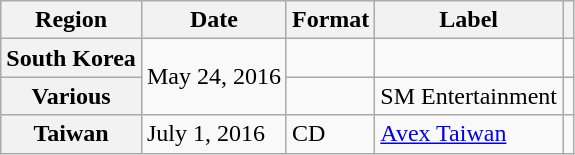<table class="wikitable plainrowheaders">
<tr>
<th scope="col">Region</th>
<th scope="col">Date</th>
<th scope="col">Format</th>
<th scope="col">Label</th>
<th scope="col"></th>
</tr>
<tr>
<th scope="row">South Korea</th>
<td rowspan="2">May 24, 2016</td>
<td></td>
<td></td>
<td style="text-align:center"></td>
</tr>
<tr>
<th scope="row">Various</th>
<td></td>
<td>SM Entertainment</td>
<td style="text-align:center"></td>
</tr>
<tr>
<th scope="row">Taiwan</th>
<td>July 1, 2016</td>
<td>CD</td>
<td><a href='#'>Avex Taiwan</a></td>
<td style="text-align:center"></td>
</tr>
</table>
